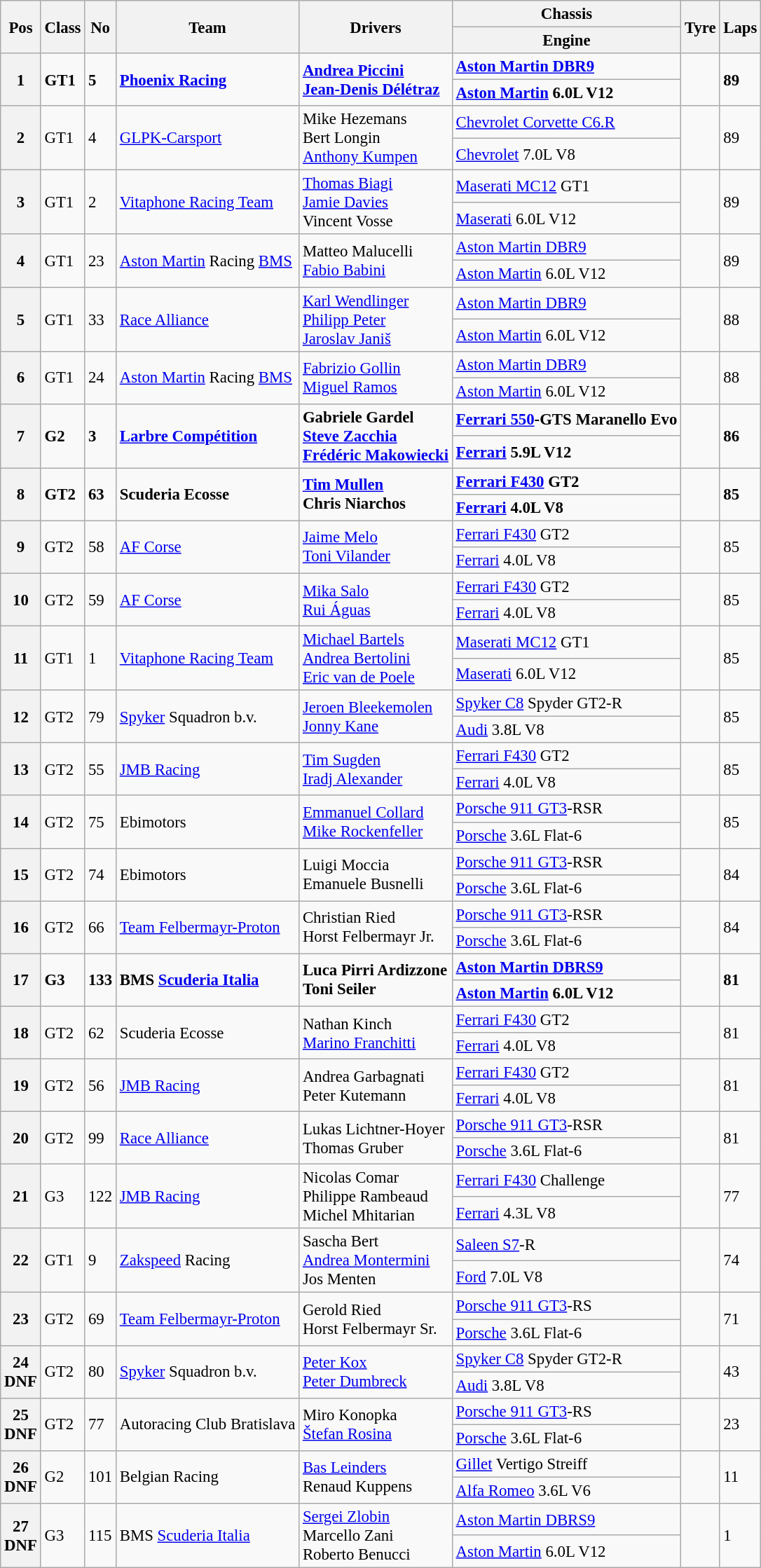<table class="wikitable" style="font-size: 95%;">
<tr>
<th rowspan=2>Pos</th>
<th rowspan=2>Class</th>
<th rowspan=2>No</th>
<th rowspan=2>Team</th>
<th rowspan=2>Drivers</th>
<th>Chassis</th>
<th rowspan=2>Tyre</th>
<th rowspan=2>Laps</th>
</tr>
<tr>
<th>Engine</th>
</tr>
<tr style="font-weight:bold">
<th rowspan=2>1</th>
<td rowspan=2>GT1</td>
<td rowspan=2>5</td>
<td rowspan=2> <a href='#'>Phoenix Racing</a></td>
<td rowspan=2> <a href='#'>Andrea Piccini</a><br> <a href='#'>Jean-Denis Délétraz</a></td>
<td><a href='#'>Aston Martin DBR9</a></td>
<td rowspan=2></td>
<td rowspan=2>89</td>
</tr>
<tr style="font-weight:bold">
<td><a href='#'>Aston Martin</a> 6.0L V12</td>
</tr>
<tr>
<th rowspan=2>2</th>
<td rowspan=2>GT1</td>
<td rowspan=2>4</td>
<td rowspan=2> <a href='#'>GLPK-Carsport</a></td>
<td rowspan=2> Mike Hezemans<br> Bert Longin<br> <a href='#'>Anthony Kumpen</a></td>
<td><a href='#'>Chevrolet Corvette C6.R</a></td>
<td rowspan=2></td>
<td rowspan=2>89</td>
</tr>
<tr>
<td><a href='#'>Chevrolet</a> 7.0L V8</td>
</tr>
<tr>
<th rowspan=2>3</th>
<td rowspan=2>GT1</td>
<td rowspan=2>2</td>
<td rowspan=2> <a href='#'>Vitaphone Racing Team</a></td>
<td rowspan=2> <a href='#'>Thomas Biagi</a><br> <a href='#'>Jamie Davies</a><br> Vincent Vosse</td>
<td><a href='#'>Maserati MC12</a> GT1</td>
<td rowspan=2></td>
<td rowspan=2>89</td>
</tr>
<tr>
<td><a href='#'>Maserati</a> 6.0L V12</td>
</tr>
<tr>
<th rowspan=2>4</th>
<td rowspan=2>GT1</td>
<td rowspan=2>23</td>
<td rowspan=2> <a href='#'>Aston Martin</a> Racing <a href='#'>BMS</a></td>
<td rowspan=2> Matteo Malucelli<br> <a href='#'>Fabio Babini</a></td>
<td><a href='#'>Aston Martin DBR9</a></td>
<td rowspan=2></td>
<td rowspan=2>89</td>
</tr>
<tr>
<td><a href='#'>Aston Martin</a> 6.0L V12</td>
</tr>
<tr>
<th rowspan=2>5</th>
<td rowspan=2>GT1</td>
<td rowspan=2>33</td>
<td rowspan=2> <a href='#'>Race Alliance</a></td>
<td rowspan=2> <a href='#'>Karl Wendlinger</a><br> <a href='#'>Philipp Peter</a><br> <a href='#'>Jaroslav Janiš</a></td>
<td><a href='#'>Aston Martin DBR9</a></td>
<td rowspan=2></td>
<td rowspan=2>88</td>
</tr>
<tr>
<td><a href='#'>Aston Martin</a> 6.0L V12</td>
</tr>
<tr>
<th rowspan=2>6</th>
<td rowspan=2>GT1</td>
<td rowspan=2>24</td>
<td rowspan=2> <a href='#'>Aston Martin</a> Racing <a href='#'>BMS</a></td>
<td rowspan=2> <a href='#'>Fabrizio Gollin</a><br> <a href='#'>Miguel Ramos</a></td>
<td><a href='#'>Aston Martin DBR9</a></td>
<td rowspan=2></td>
<td rowspan=2>88</td>
</tr>
<tr>
<td><a href='#'>Aston Martin</a> 6.0L V12</td>
</tr>
<tr style="font-weight:bold">
<th rowspan=2>7</th>
<td rowspan=2>G2</td>
<td rowspan=2>3</td>
<td rowspan=2> <a href='#'>Larbre Compétition</a></td>
<td rowspan=2> Gabriele Gardel<br> <a href='#'>Steve Zacchia</a><br> <a href='#'>Frédéric Makowiecki</a></td>
<td><a href='#'>Ferrari 550</a>-GTS Maranello Evo</td>
<td rowspan=2></td>
<td rowspan=2>86</td>
</tr>
<tr style="font-weight:bold">
<td><a href='#'>Ferrari</a> 5.9L V12</td>
</tr>
<tr style="font-weight:bold">
<th rowspan=2>8</th>
<td rowspan=2>GT2</td>
<td rowspan=2>63</td>
<td rowspan=2> Scuderia Ecosse</td>
<td rowspan=2> <a href='#'>Tim Mullen</a><br> Chris Niarchos</td>
<td><a href='#'>Ferrari F430</a> GT2</td>
<td rowspan=2></td>
<td rowspan=2>85</td>
</tr>
<tr style="font-weight:bold">
<td><a href='#'>Ferrari</a> 4.0L V8</td>
</tr>
<tr>
<th rowspan=2>9</th>
<td rowspan=2>GT2</td>
<td rowspan=2>58</td>
<td rowspan=2> <a href='#'>AF Corse</a></td>
<td rowspan=2> <a href='#'>Jaime Melo</a><br> <a href='#'>Toni Vilander</a></td>
<td><a href='#'>Ferrari F430</a> GT2</td>
<td rowspan=2></td>
<td rowspan=2>85</td>
</tr>
<tr>
<td><a href='#'>Ferrari</a> 4.0L V8</td>
</tr>
<tr>
<th rowspan=2>10</th>
<td rowspan=2>GT2</td>
<td rowspan=2>59</td>
<td rowspan=2> <a href='#'>AF Corse</a></td>
<td rowspan=2> <a href='#'>Mika Salo</a><br> <a href='#'>Rui Águas</a></td>
<td><a href='#'>Ferrari F430</a> GT2</td>
<td rowspan=2></td>
<td rowspan=2>85</td>
</tr>
<tr>
<td><a href='#'>Ferrari</a> 4.0L V8</td>
</tr>
<tr>
<th rowspan=2>11</th>
<td rowspan=2>GT1</td>
<td rowspan=2>1</td>
<td rowspan=2> <a href='#'>Vitaphone Racing Team</a></td>
<td rowspan=2> <a href='#'>Michael Bartels</a><br> <a href='#'>Andrea Bertolini</a><br> <a href='#'>Eric van de Poele</a></td>
<td><a href='#'>Maserati MC12</a> GT1</td>
<td rowspan=2></td>
<td rowspan=2>85</td>
</tr>
<tr>
<td><a href='#'>Maserati</a> 6.0L V12</td>
</tr>
<tr>
<th rowspan=2>12</th>
<td rowspan=2>GT2</td>
<td rowspan=2>79</td>
<td rowspan=2> <a href='#'>Spyker</a> Squadron b.v.</td>
<td rowspan=2> <a href='#'>Jeroen Bleekemolen</a><br> <a href='#'>Jonny Kane</a></td>
<td><a href='#'>Spyker C8</a> Spyder GT2-R</td>
<td rowspan=2></td>
<td rowspan=2>85</td>
</tr>
<tr>
<td><a href='#'>Audi</a> 3.8L V8</td>
</tr>
<tr>
<th rowspan=2>13</th>
<td rowspan=2>GT2</td>
<td rowspan=2>55</td>
<td rowspan=2> <a href='#'>JMB Racing</a></td>
<td rowspan=2> <a href='#'>Tim Sugden</a><br> <a href='#'>Iradj Alexander</a></td>
<td><a href='#'>Ferrari F430</a> GT2</td>
<td rowspan=2></td>
<td rowspan=2>85</td>
</tr>
<tr>
<td><a href='#'>Ferrari</a> 4.0L V8</td>
</tr>
<tr>
<th rowspan=2>14</th>
<td rowspan=2>GT2</td>
<td rowspan=2>75</td>
<td rowspan=2> Ebimotors</td>
<td rowspan=2> <a href='#'>Emmanuel Collard</a><br> <a href='#'>Mike Rockenfeller</a></td>
<td><a href='#'>Porsche 911 GT3</a>-RSR</td>
<td rowspan=2></td>
<td rowspan=2>85</td>
</tr>
<tr>
<td><a href='#'>Porsche</a> 3.6L Flat-6</td>
</tr>
<tr>
<th rowspan=2>15</th>
<td rowspan=2>GT2</td>
<td rowspan=2>74</td>
<td rowspan=2> Ebimotors</td>
<td rowspan=2> Luigi Moccia<br> Emanuele Busnelli</td>
<td><a href='#'>Porsche 911 GT3</a>-RSR</td>
<td rowspan=2></td>
<td rowspan=2>84</td>
</tr>
<tr>
<td><a href='#'>Porsche</a> 3.6L Flat-6</td>
</tr>
<tr>
<th rowspan=2>16</th>
<td rowspan=2>GT2</td>
<td rowspan=2>66</td>
<td rowspan=2> <a href='#'>Team Felbermayr-Proton</a></td>
<td rowspan=2> Christian Ried<br> Horst Felbermayr Jr.</td>
<td><a href='#'>Porsche 911 GT3</a>-RSR</td>
<td rowspan=2></td>
<td rowspan=2>84</td>
</tr>
<tr>
<td><a href='#'>Porsche</a> 3.6L Flat-6</td>
</tr>
<tr style="font-weight:bold">
<th rowspan=2>17</th>
<td rowspan=2>G3</td>
<td rowspan=2>133</td>
<td rowspan=2> BMS <a href='#'>Scuderia Italia</a></td>
<td rowspan=2> Luca Pirri Ardizzone<br> Toni Seiler</td>
<td><a href='#'>Aston Martin DBRS9</a></td>
<td rowspan=2></td>
<td rowspan=2>81</td>
</tr>
<tr style="font-weight:bold">
<td><a href='#'>Aston Martin</a> 6.0L V12</td>
</tr>
<tr>
<th rowspan=2>18</th>
<td rowspan=2>GT2</td>
<td rowspan=2>62</td>
<td rowspan=2> Scuderia Ecosse</td>
<td rowspan=2> Nathan Kinch<br> <a href='#'>Marino Franchitti</a></td>
<td><a href='#'>Ferrari F430</a> GT2</td>
<td rowspan=2></td>
<td rowspan=2>81</td>
</tr>
<tr>
<td><a href='#'>Ferrari</a> 4.0L V8</td>
</tr>
<tr>
<th rowspan=2>19</th>
<td rowspan=2>GT2</td>
<td rowspan=2>56</td>
<td rowspan=2> <a href='#'>JMB Racing</a></td>
<td rowspan=2> Andrea Garbagnati<br> Peter Kutemann</td>
<td><a href='#'>Ferrari F430</a> GT2</td>
<td rowspan=2></td>
<td rowspan=2>81</td>
</tr>
<tr>
<td><a href='#'>Ferrari</a> 4.0L V8</td>
</tr>
<tr>
<th rowspan=2>20</th>
<td rowspan=2>GT2</td>
<td rowspan=2>99</td>
<td rowspan=2> <a href='#'>Race Alliance</a></td>
<td rowspan=2> Lukas Lichtner-Hoyer<br> Thomas Gruber</td>
<td><a href='#'>Porsche 911 GT3</a>-RSR</td>
<td rowspan=2></td>
<td rowspan=2>81</td>
</tr>
<tr>
<td><a href='#'>Porsche</a> 3.6L Flat-6</td>
</tr>
<tr>
<th rowspan=2>21</th>
<td rowspan=2>G3</td>
<td rowspan=2>122</td>
<td rowspan=2> <a href='#'>JMB Racing</a></td>
<td rowspan=2> Nicolas Comar<br> Philippe Rambeaud<br> Michel Mhitarian</td>
<td><a href='#'>Ferrari F430</a> Challenge</td>
<td rowspan=2></td>
<td rowspan=2>77</td>
</tr>
<tr>
<td><a href='#'>Ferrari</a> 4.3L V8</td>
</tr>
<tr>
<th rowspan=2>22</th>
<td rowspan=2>GT1</td>
<td rowspan=2>9</td>
<td rowspan=2> <a href='#'>Zakspeed</a> Racing</td>
<td rowspan=2> Sascha Bert<br> <a href='#'>Andrea Montermini</a><br> Jos Menten</td>
<td><a href='#'>Saleen S7</a>-R</td>
<td rowspan=2></td>
<td rowspan=2>74</td>
</tr>
<tr>
<td><a href='#'>Ford</a> 7.0L V8</td>
</tr>
<tr>
<th rowspan=2>23</th>
<td rowspan=2>GT2</td>
<td rowspan=2>69</td>
<td rowspan=2> <a href='#'>Team Felbermayr-Proton</a></td>
<td rowspan=2> Gerold Ried<br> Horst Felbermayr Sr.</td>
<td><a href='#'>Porsche 911 GT3</a>-RS</td>
<td rowspan=2></td>
<td rowspan=2>71</td>
</tr>
<tr>
<td><a href='#'>Porsche</a> 3.6L Flat-6</td>
</tr>
<tr>
<th rowspan=2>24<br>DNF</th>
<td rowspan=2>GT2</td>
<td rowspan=2>80</td>
<td rowspan=2> <a href='#'>Spyker</a> Squadron b.v.</td>
<td rowspan=2> <a href='#'>Peter Kox</a><br> <a href='#'>Peter Dumbreck</a></td>
<td><a href='#'>Spyker C8</a> Spyder GT2-R</td>
<td rowspan=2></td>
<td rowspan=2>43</td>
</tr>
<tr>
<td><a href='#'>Audi</a> 3.8L V8</td>
</tr>
<tr>
<th rowspan=2>25<br>DNF</th>
<td rowspan=2>GT2</td>
<td rowspan=2>77</td>
<td rowspan=2> Autoracing Club Bratislava</td>
<td rowspan=2> Miro Konopka<br> <a href='#'>Štefan Rosina</a></td>
<td><a href='#'>Porsche 911 GT3</a>-RS</td>
<td rowspan=2></td>
<td rowspan=2>23</td>
</tr>
<tr>
<td><a href='#'>Porsche</a> 3.6L Flat-6</td>
</tr>
<tr>
<th rowspan=2>26<br>DNF</th>
<td rowspan=2>G2</td>
<td rowspan=2>101</td>
<td rowspan=2> Belgian Racing</td>
<td rowspan=2> <a href='#'>Bas Leinders</a><br> Renaud Kuppens</td>
<td><a href='#'>Gillet</a> Vertigo Streiff</td>
<td rowspan=2></td>
<td rowspan=2>11</td>
</tr>
<tr>
<td><a href='#'>Alfa Romeo</a> 3.6L V6</td>
</tr>
<tr>
<th rowspan=2>27<br>DNF</th>
<td rowspan=2>G3</td>
<td rowspan=2>115</td>
<td rowspan=2> BMS <a href='#'>Scuderia Italia</a></td>
<td rowspan=2> <a href='#'>Sergei Zlobin</a><br> Marcello Zani<br> Roberto Benucci</td>
<td><a href='#'>Aston Martin DBRS9</a></td>
<td rowspan=2></td>
<td rowspan=2>1</td>
</tr>
<tr>
<td><a href='#'>Aston Martin</a> 6.0L V12</td>
</tr>
</table>
